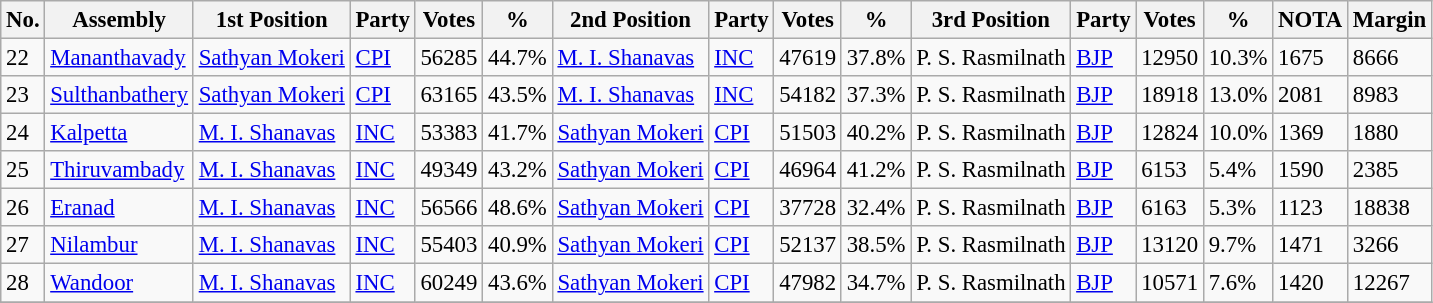<table class="wikitable sortable" style="font-size:95%;">
<tr>
<th>No.</th>
<th>Assembly</th>
<th>1st Position</th>
<th>Party</th>
<th>Votes</th>
<th>%</th>
<th>2nd Position</th>
<th>Party</th>
<th>Votes</th>
<th>%</th>
<th>3rd Position</th>
<th>Party</th>
<th>Votes</th>
<th>%</th>
<th>NOTA</th>
<th>Margin</th>
</tr>
<tr>
<td>22</td>
<td><a href='#'>Mananthavady</a></td>
<td><a href='#'>Sathyan Mokeri</a></td>
<td><a href='#'>CPI</a></td>
<td>56285</td>
<td>44.7%</td>
<td><a href='#'>M. I. Shanavas</a></td>
<td><a href='#'>INC</a></td>
<td>47619</td>
<td>37.8%</td>
<td>P. S. Rasmilnath</td>
<td><a href='#'>BJP</a></td>
<td>12950</td>
<td>10.3%</td>
<td>1675</td>
<td>8666</td>
</tr>
<tr>
<td>23</td>
<td><a href='#'>Sulthanbathery</a></td>
<td><a href='#'>Sathyan Mokeri</a></td>
<td><a href='#'>CPI</a></td>
<td>63165</td>
<td>43.5%</td>
<td><a href='#'>M. I. Shanavas</a></td>
<td><a href='#'>INC</a></td>
<td>54182</td>
<td>37.3%</td>
<td>P. S. Rasmilnath</td>
<td><a href='#'>BJP</a></td>
<td>18918</td>
<td>13.0%</td>
<td>2081</td>
<td>8983</td>
</tr>
<tr>
<td>24</td>
<td><a href='#'>Kalpetta</a></td>
<td><a href='#'>M. I. Shanavas</a></td>
<td><a href='#'>INC</a></td>
<td>53383</td>
<td>41.7%</td>
<td><a href='#'>Sathyan Mokeri</a></td>
<td><a href='#'>CPI</a></td>
<td>51503</td>
<td>40.2%</td>
<td>P. S. Rasmilnath</td>
<td><a href='#'>BJP</a></td>
<td>12824</td>
<td>10.0%</td>
<td>1369</td>
<td>1880</td>
</tr>
<tr>
<td>25</td>
<td><a href='#'>Thiruvambady</a></td>
<td><a href='#'>M. I. Shanavas</a></td>
<td><a href='#'>INC</a></td>
<td>49349</td>
<td>43.2%</td>
<td><a href='#'>Sathyan Mokeri</a></td>
<td><a href='#'>CPI</a></td>
<td>46964</td>
<td>41.2%</td>
<td>P. S. Rasmilnath</td>
<td><a href='#'>BJP</a></td>
<td>6153</td>
<td>5.4%</td>
<td>1590</td>
<td>2385</td>
</tr>
<tr>
<td>26</td>
<td><a href='#'>Eranad</a></td>
<td><a href='#'>M. I. Shanavas</a></td>
<td><a href='#'>INC</a></td>
<td>56566</td>
<td>48.6%</td>
<td><a href='#'>Sathyan Mokeri</a></td>
<td><a href='#'>CPI</a></td>
<td>37728</td>
<td>32.4%</td>
<td>P. S. Rasmilnath</td>
<td><a href='#'>BJP</a></td>
<td>6163</td>
<td>5.3%</td>
<td>1123</td>
<td>18838</td>
</tr>
<tr>
<td>27</td>
<td><a href='#'>Nilambur</a></td>
<td><a href='#'>M. I. Shanavas</a></td>
<td><a href='#'>INC</a></td>
<td>55403</td>
<td>40.9%</td>
<td><a href='#'>Sathyan Mokeri</a></td>
<td><a href='#'>CPI</a></td>
<td>52137</td>
<td>38.5%</td>
<td>P. S. Rasmilnath</td>
<td><a href='#'>BJP</a></td>
<td>13120</td>
<td>9.7%</td>
<td>1471</td>
<td>3266</td>
</tr>
<tr>
<td>28</td>
<td><a href='#'>Wandoor</a></td>
<td><a href='#'>M. I. Shanavas</a></td>
<td><a href='#'>INC</a></td>
<td>60249</td>
<td>43.6%</td>
<td><a href='#'>Sathyan Mokeri</a></td>
<td><a href='#'>CPI</a></td>
<td>47982</td>
<td>34.7%</td>
<td>P. S. Rasmilnath</td>
<td><a href='#'>BJP</a></td>
<td>10571</td>
<td>7.6%</td>
<td>1420</td>
<td>12267</td>
</tr>
<tr>
</tr>
</table>
